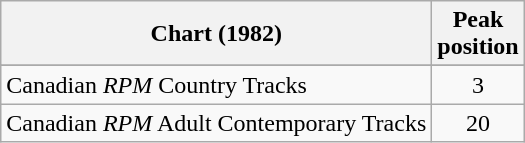<table class="wikitable sortable">
<tr>
<th align="left">Chart (1982)</th>
<th align="center">Peak<br>position</th>
</tr>
<tr>
</tr>
<tr>
</tr>
<tr>
<td align="left">Canadian <em>RPM</em> Country Tracks</td>
<td align="center">3</td>
</tr>
<tr>
<td align="left">Canadian <em>RPM</em> Adult Contemporary Tracks</td>
<td align="center">20</td>
</tr>
</table>
